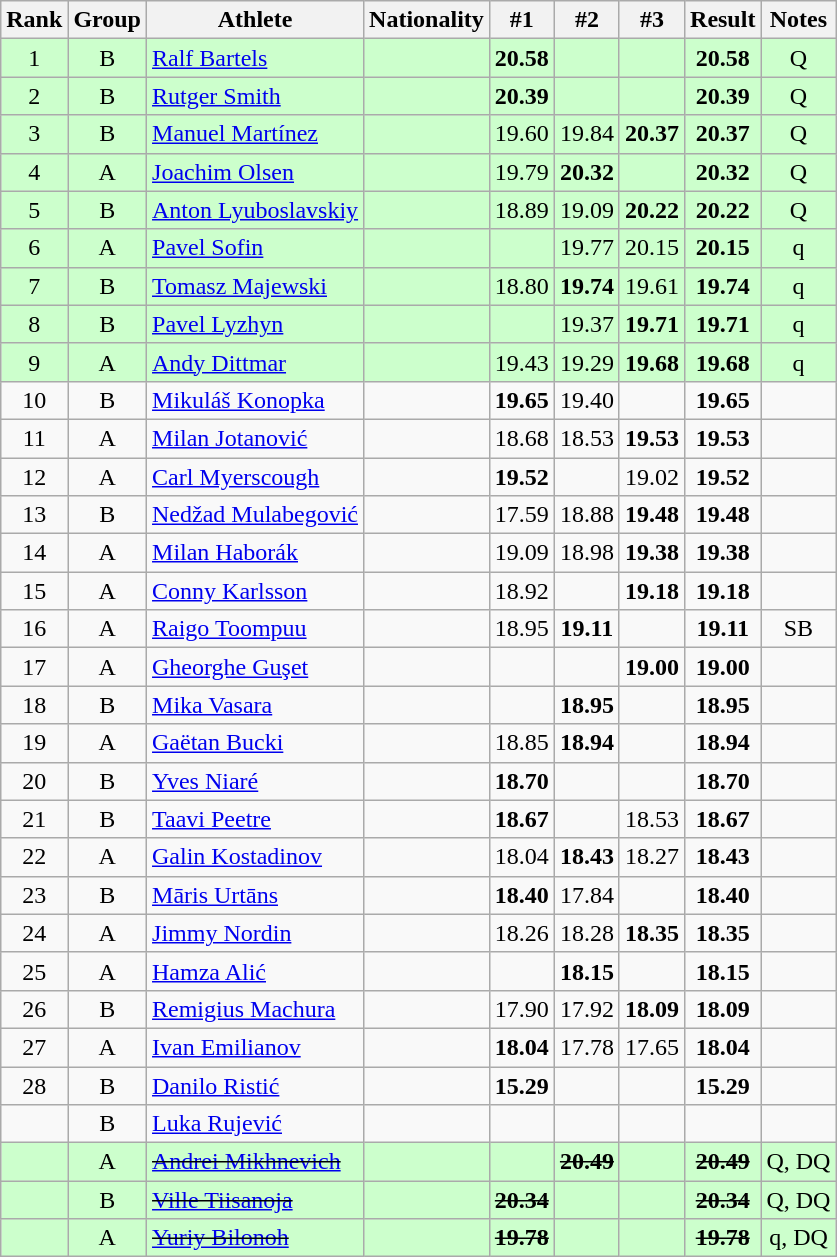<table class="wikitable sortable" style="text-align:center">
<tr>
<th>Rank</th>
<th>Group</th>
<th>Athlete</th>
<th>Nationality</th>
<th>#1</th>
<th>#2</th>
<th>#3</th>
<th>Result</th>
<th>Notes</th>
</tr>
<tr bgcolor=ccffcc>
<td>1</td>
<td>B</td>
<td align=left><a href='#'>Ralf Bartels</a></td>
<td align=left></td>
<td><strong>20.58</strong></td>
<td></td>
<td></td>
<td><strong>20.58</strong></td>
<td>Q</td>
</tr>
<tr bgcolor=ccffcc>
<td>2</td>
<td>B</td>
<td align=left><a href='#'>Rutger Smith</a></td>
<td align=left></td>
<td><strong>20.39</strong></td>
<td></td>
<td></td>
<td><strong>20.39</strong></td>
<td>Q</td>
</tr>
<tr bgcolor=ccffcc>
<td>3</td>
<td>B</td>
<td align=left><a href='#'>Manuel Martínez</a></td>
<td align=left></td>
<td>19.60</td>
<td>19.84</td>
<td><strong>20.37</strong></td>
<td><strong>20.37</strong></td>
<td>Q</td>
</tr>
<tr bgcolor=ccffcc>
<td>4</td>
<td>A</td>
<td align=left><a href='#'>Joachim Olsen</a></td>
<td align=left></td>
<td>19.79</td>
<td><strong>20.32</strong></td>
<td></td>
<td><strong>20.32</strong></td>
<td>Q</td>
</tr>
<tr bgcolor=ccffcc>
<td>5</td>
<td>B</td>
<td align=left><a href='#'>Anton Lyuboslavskiy</a></td>
<td align=left></td>
<td>18.89</td>
<td>19.09</td>
<td><strong>20.22</strong></td>
<td><strong>20.22</strong></td>
<td>Q</td>
</tr>
<tr bgcolor=ccffcc>
<td>6</td>
<td>A</td>
<td align=left><a href='#'>Pavel Sofin</a></td>
<td align=left></td>
<td></td>
<td>19.77</td>
<td>20.15</td>
<td><strong>20.15</strong></td>
<td>q</td>
</tr>
<tr bgcolor=ccffcc>
<td>7</td>
<td>B</td>
<td align=left><a href='#'>Tomasz Majewski</a></td>
<td align=left></td>
<td>18.80</td>
<td><strong>19.74</strong></td>
<td>19.61</td>
<td><strong>19.74</strong></td>
<td>q</td>
</tr>
<tr bgcolor=ccffcc>
<td>8</td>
<td>B</td>
<td align=left><a href='#'>Pavel Lyzhyn</a></td>
<td align=left></td>
<td></td>
<td>19.37</td>
<td><strong>19.71</strong></td>
<td><strong>19.71</strong></td>
<td>q</td>
</tr>
<tr bgcolor=ccffcc>
<td>9</td>
<td>A</td>
<td align=left><a href='#'>Andy Dittmar</a></td>
<td align=left></td>
<td>19.43</td>
<td>19.29</td>
<td><strong>19.68</strong></td>
<td><strong>19.68</strong></td>
<td>q</td>
</tr>
<tr>
<td>10</td>
<td>B</td>
<td align=left><a href='#'>Mikuláš Konopka</a></td>
<td align=left></td>
<td><strong>19.65</strong></td>
<td>19.40</td>
<td></td>
<td><strong>19.65</strong></td>
<td></td>
</tr>
<tr>
<td>11</td>
<td>A</td>
<td align=left><a href='#'>Milan Jotanović</a></td>
<td align=left></td>
<td>18.68</td>
<td>18.53</td>
<td><strong>19.53</strong></td>
<td><strong>19.53</strong></td>
<td></td>
</tr>
<tr>
<td>12</td>
<td>A</td>
<td align=left><a href='#'>Carl Myerscough</a></td>
<td align=left></td>
<td><strong>19.52</strong></td>
<td></td>
<td>19.02</td>
<td><strong>19.52</strong></td>
<td></td>
</tr>
<tr>
<td>13</td>
<td>B</td>
<td align=left><a href='#'>Nedžad Mulabegović</a></td>
<td align=left></td>
<td>17.59</td>
<td>18.88</td>
<td><strong>19.48</strong></td>
<td><strong>19.48</strong></td>
<td></td>
</tr>
<tr>
<td>14</td>
<td>A</td>
<td align=left><a href='#'>Milan Haborák</a></td>
<td align=left></td>
<td>19.09</td>
<td>18.98</td>
<td><strong>19.38</strong></td>
<td><strong>19.38</strong></td>
<td></td>
</tr>
<tr>
<td>15</td>
<td>A</td>
<td align=left><a href='#'>Conny Karlsson</a></td>
<td align=left></td>
<td>18.92</td>
<td></td>
<td><strong>19.18</strong></td>
<td><strong>19.18</strong></td>
<td></td>
</tr>
<tr>
<td>16</td>
<td>A</td>
<td align=left><a href='#'>Raigo Toompuu</a></td>
<td align=left></td>
<td>18.95</td>
<td><strong>19.11</strong></td>
<td></td>
<td><strong>19.11</strong></td>
<td>SB</td>
</tr>
<tr>
<td>17</td>
<td>A</td>
<td align=left><a href='#'>Gheorghe Guşet</a></td>
<td align=left></td>
<td></td>
<td></td>
<td><strong>19.00</strong></td>
<td><strong>19.00</strong></td>
<td></td>
</tr>
<tr>
<td>18</td>
<td>B</td>
<td align=left><a href='#'>Mika Vasara</a></td>
<td align=left></td>
<td></td>
<td><strong>18.95</strong></td>
<td></td>
<td><strong>18.95</strong></td>
<td></td>
</tr>
<tr>
<td>19</td>
<td>A</td>
<td align=left><a href='#'>Gaëtan Bucki</a></td>
<td align=left></td>
<td>18.85</td>
<td><strong>18.94</strong></td>
<td></td>
<td><strong>18.94</strong></td>
<td></td>
</tr>
<tr>
<td>20</td>
<td>B</td>
<td align=left><a href='#'>Yves Niaré</a></td>
<td align=left></td>
<td><strong>18.70</strong></td>
<td></td>
<td></td>
<td><strong>18.70</strong></td>
<td></td>
</tr>
<tr>
<td>21</td>
<td>B</td>
<td align=left><a href='#'>Taavi Peetre</a></td>
<td align=left></td>
<td><strong>18.67</strong></td>
<td></td>
<td>18.53</td>
<td><strong>18.67</strong></td>
<td></td>
</tr>
<tr>
<td>22</td>
<td>A</td>
<td align=left><a href='#'>Galin Kostadinov</a></td>
<td align=left></td>
<td>18.04</td>
<td><strong>18.43</strong></td>
<td>18.27</td>
<td><strong>18.43</strong></td>
<td></td>
</tr>
<tr>
<td>23</td>
<td>B</td>
<td align=left><a href='#'>Māris Urtāns</a></td>
<td align=left></td>
<td><strong>18.40</strong></td>
<td>17.84</td>
<td></td>
<td><strong>18.40</strong></td>
<td></td>
</tr>
<tr>
<td>24</td>
<td>A</td>
<td align=left><a href='#'>Jimmy Nordin</a></td>
<td align=left></td>
<td>18.26</td>
<td>18.28</td>
<td><strong>18.35</strong></td>
<td><strong>18.35</strong></td>
<td></td>
</tr>
<tr>
<td>25</td>
<td>A</td>
<td align=left><a href='#'>Hamza Alić</a></td>
<td align=left></td>
<td></td>
<td><strong>18.15</strong></td>
<td></td>
<td><strong>18.15</strong></td>
<td></td>
</tr>
<tr>
<td>26</td>
<td>B</td>
<td align=left><a href='#'>Remigius Machura</a></td>
<td align=left></td>
<td>17.90</td>
<td>17.92</td>
<td><strong>18.09</strong></td>
<td><strong>18.09</strong></td>
<td></td>
</tr>
<tr>
<td>27</td>
<td>A</td>
<td align=left><a href='#'>Ivan Emilianov</a></td>
<td align=left></td>
<td><strong>18.04</strong></td>
<td>17.78</td>
<td>17.65</td>
<td><strong>18.04</strong></td>
<td></td>
</tr>
<tr>
<td>28</td>
<td>B</td>
<td align=left><a href='#'>Danilo Ristić</a></td>
<td align=left></td>
<td><strong>15.29</strong></td>
<td></td>
<td></td>
<td><strong>15.29</strong></td>
<td></td>
</tr>
<tr>
<td></td>
<td>B</td>
<td align=left><a href='#'>Luka Rujević</a></td>
<td align=left></td>
<td></td>
<td></td>
<td></td>
<td><strong></strong></td>
<td></td>
</tr>
<tr bgcolor=ccffcc>
<td></td>
<td>A</td>
<td align=left><s><a href='#'>Andrei Mikhnevich</a> </s></td>
<td align=left><s></s></td>
<td><s></s></td>
<td><s><strong>20.49</strong> </s></td>
<td></td>
<td><s><strong>20.49</strong> </s></td>
<td>Q, DQ</td>
</tr>
<tr bgcolor=ccffcc>
<td></td>
<td>B</td>
<td align=left><s><a href='#'>Ville Tiisanoja</a> </s></td>
<td align=left><s></s></td>
<td><s><strong>20.34</strong> </s></td>
<td></td>
<td></td>
<td><s><strong>20.34</strong> </s></td>
<td>Q, DQ</td>
</tr>
<tr bgcolor=ccffcc>
<td></td>
<td>A</td>
<td align=left><s><a href='#'>Yuriy Bilonoh</a> </s></td>
<td align=left><s></s></td>
<td><s><strong>19.78</strong> </s></td>
<td><s></s></td>
<td><s></s></td>
<td><s><strong>19.78</strong> </s></td>
<td>q, DQ</td>
</tr>
</table>
